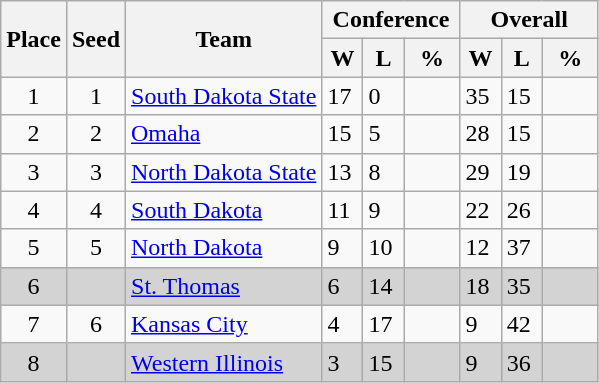<table class="wikitable">
<tr>
<th rowspan ="2">Place</th>
<th rowspan ="2">Seed</th>
<th rowspan ="2">Team</th>
<th colspan = "3">Conference</th>
<th colspan = "3">Overall</th>
</tr>
<tr>
<th scope="col" style="width: 20px;">W</th>
<th scope="col" style="width: 20px;">L</th>
<th scope="col" style="width: 30px;">%</th>
<th scope="col" style="width: 20px;">W</th>
<th scope="col" style="width: 20px;">L</th>
<th scope="col" style="width: 30px;">%</th>
</tr>
<tr>
<td style="text-align:center;">1</td>
<td style="text-align:center;">1</td>
<td><a href='#'>South Dakota State</a></td>
<td>17</td>
<td>0</td>
<td></td>
<td>35</td>
<td>15</td>
<td></td>
</tr>
<tr>
<td style="text-align:center;">2</td>
<td style="text-align:center;">2</td>
<td><a href='#'>Omaha</a></td>
<td>15</td>
<td>5</td>
<td></td>
<td>28</td>
<td>15</td>
<td></td>
</tr>
<tr>
<td style="text-align:center;">3</td>
<td style="text-align:center;">3</td>
<td><a href='#'>North Dakota State</a></td>
<td>13</td>
<td>8</td>
<td></td>
<td>29</td>
<td>19</td>
<td></td>
</tr>
<tr>
<td style="text-align:center;">4</td>
<td style="text-align:center;">4</td>
<td><a href='#'>South Dakota</a></td>
<td>11</td>
<td>9</td>
<td></td>
<td>22</td>
<td>26</td>
<td></td>
</tr>
<tr>
<td style="text-align:center;">5</td>
<td style="text-align:center;">5</td>
<td><a href='#'>North Dakota</a></td>
<td>9</td>
<td>10</td>
<td></td>
<td>12</td>
<td>37</td>
<td></td>
</tr>
<tr bgcolor=#d3d3d3>
<td style="text-align:center;">6</td>
<td style="text-align:center;"></td>
<td><a href='#'>St. Thomas</a></td>
<td>6</td>
<td>14</td>
<td></td>
<td>18</td>
<td>35</td>
<td></td>
</tr>
<tr>
<td style="text-align:center;">7</td>
<td style="text-align:center;">6</td>
<td><a href='#'>Kansas City</a></td>
<td>4</td>
<td>17</td>
<td></td>
<td>9</td>
<td>42</td>
<td></td>
</tr>
<tr bgcolor=#d3d3d3>
<td style="text-align:center;">8</td>
<td style="text-align:center;"></td>
<td><a href='#'>Western Illinois</a></td>
<td>3</td>
<td>15</td>
<td></td>
<td>9</td>
<td>36</td>
<td></td>
</tr>
</table>
